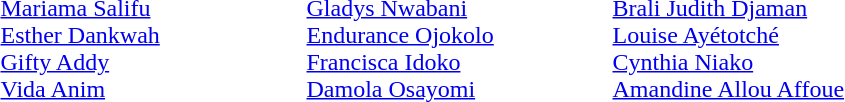<table>
<tr>
<td width=200 valign=top><em></em><br><a href='#'>Mariama Salifu</a><br><a href='#'>Esther Dankwah</a><br><a href='#'>Gifty Addy</a><br><a href='#'>Vida Anim</a></td>
<td width=200 valign=top><em></em><br><a href='#'>Gladys Nwabani</a><br><a href='#'>Endurance Ojokolo</a><br><a href='#'>Francisca Idoko</a><br><a href='#'>Damola Osayomi</a></td>
<td width=200 valign=top><em></em><br><a href='#'>Brali Judith Djaman</a><br><a href='#'>Louise Ayétotché</a><br><a href='#'>Cynthia Niako</a><br><a href='#'>Amandine Allou Affoue</a></td>
</tr>
</table>
